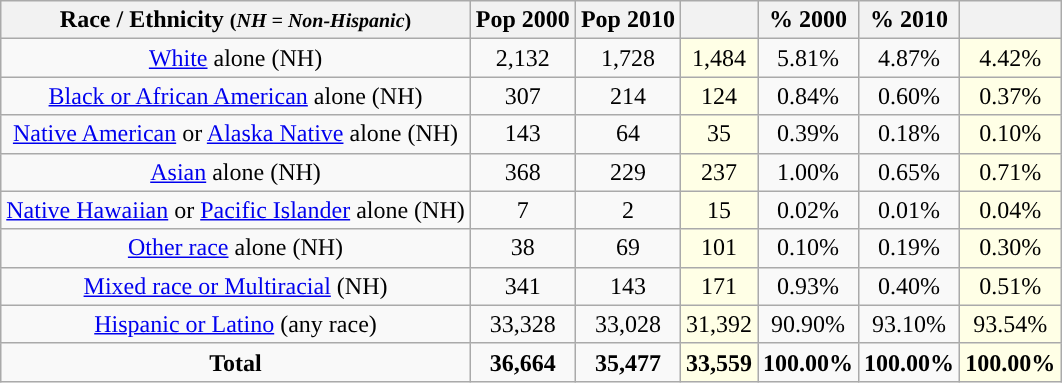<table class="wikitable" style="text-align:center;">
<tr>
<th>Race / Ethnicity <small>(<em>NH = Non-Hispanic</em>)</small></th>
<th>Pop 2000</th>
<th>Pop 2010</th>
<th></th>
<th>% 2000</th>
<th>% 2010</th>
<th></th>
</tr>
<tr>
<td><a href='#'>White</a> alone (NH)</td>
<td>2,132</td>
<td>1,728</td>
<td style='background: #ffffe6;'>1,484</td>
<td>5.81%</td>
<td>4.87%</td>
<td style='background: #ffffe6;'>4.42%</td>
</tr>
<tr>
<td><a href='#'>Black or African American</a> alone (NH)</td>
<td>307</td>
<td>214</td>
<td style='background: #ffffe6;'>124</td>
<td>0.84%</td>
<td>0.60%</td>
<td style='background: #ffffe6;'>0.37%</td>
</tr>
<tr>
<td><a href='#'>Native American</a> or <a href='#'>Alaska Native</a> alone (NH)</td>
<td>143</td>
<td>64</td>
<td style='background: #ffffe6;'>35</td>
<td>0.39%</td>
<td>0.18%</td>
<td style='background: #ffffe6;'>0.10%</td>
</tr>
<tr>
<td><a href='#'>Asian</a> alone (NH)</td>
<td>368</td>
<td>229</td>
<td style='background: #ffffe6;'>237</td>
<td>1.00%</td>
<td>0.65%</td>
<td style='background: #ffffe6;'>0.71%</td>
</tr>
<tr>
<td><a href='#'>Native Hawaiian</a> or <a href='#'>Pacific Islander</a> alone (NH)</td>
<td>7</td>
<td>2</td>
<td style='background: #ffffe6;'>15</td>
<td>0.02%</td>
<td>0.01%</td>
<td style='background: #ffffe6;'>0.04%</td>
</tr>
<tr>
<td><a href='#'>Other race</a> alone (NH)</td>
<td>38</td>
<td>69</td>
<td style='background: #ffffe6;'>101</td>
<td>0.10%</td>
<td>0.19%</td>
<td style='background: #ffffe6;'>0.30%</td>
</tr>
<tr>
<td><a href='#'>Mixed race or Multiracial</a> (NH)</td>
<td>341</td>
<td>143</td>
<td style='background: #ffffe6;'>171</td>
<td>0.93%</td>
<td>0.40%</td>
<td style='background: #ffffe6;'>0.51%</td>
</tr>
<tr>
<td><a href='#'>Hispanic or Latino</a> (any race)</td>
<td>33,328</td>
<td>33,028</td>
<td style='background: #ffffe6;'>31,392</td>
<td>90.90%</td>
<td>93.10%</td>
<td style='background: #ffffe6;'>93.54%</td>
</tr>
<tr>
<td><strong>Total</strong></td>
<td><strong>36,664</strong></td>
<td><strong>35,477</strong></td>
<td style='background: #ffffe6;'><strong>33,559</strong></td>
<td><strong>100.00%</strong></td>
<td><strong>100.00%</strong></td>
<td style='background: #ffffe6;'><strong>100.00%</strong></td>
</tr>
</table>
